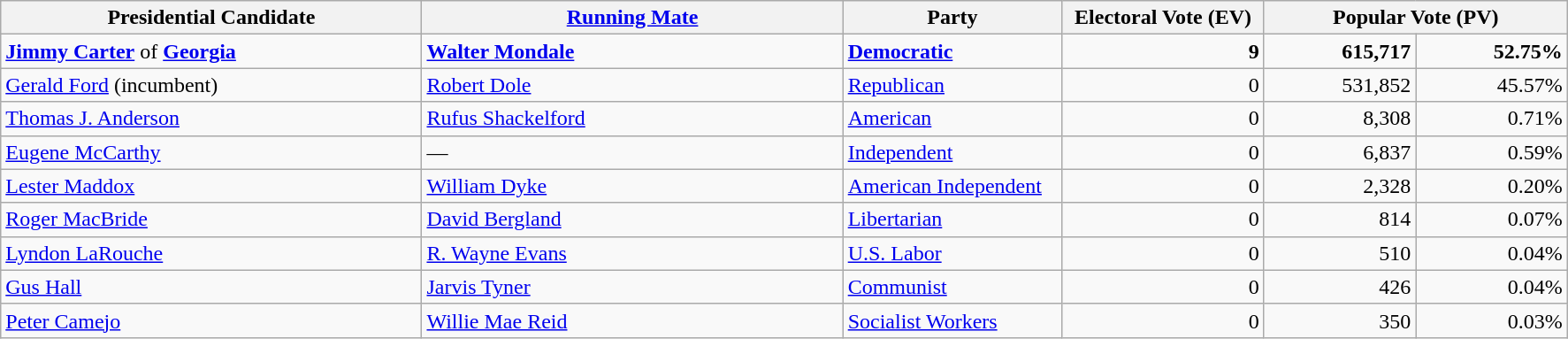<table class="wikitable">
<tr>
<th width="25%">Presidential Candidate</th>
<th width="25%"><a href='#'>Running Mate</a></th>
<th width="13%">Party</th>
<th width="12%">Electoral Vote (EV)</th>
<th colspan="2" width="18%">Popular Vote (PV)</th>
</tr>
<tr>
<td><strong><a href='#'>Jimmy Carter</a></strong> of <strong><a href='#'>Georgia</a></strong></td>
<td><strong><a href='#'>Walter Mondale</a></strong></td>
<td><strong><a href='#'>Democratic</a></strong></td>
<td align="right"><strong>9</strong></td>
<td align="right"><strong>615,717</strong></td>
<td align="right"><strong>52.75%</strong></td>
</tr>
<tr>
<td><a href='#'>Gerald Ford</a> (incumbent)</td>
<td><a href='#'>Robert Dole</a></td>
<td><a href='#'>Republican</a></td>
<td align="right">0</td>
<td align="right">531,852</td>
<td align="right">45.57%</td>
</tr>
<tr>
<td><a href='#'>Thomas J. Anderson</a></td>
<td><a href='#'>Rufus Shackelford</a></td>
<td><a href='#'>American</a></td>
<td align="right">0</td>
<td align="right">8,308</td>
<td align="right">0.71%</td>
</tr>
<tr>
<td><a href='#'>Eugene McCarthy</a></td>
<td>—</td>
<td><a href='#'>Independent</a></td>
<td align="right">0</td>
<td align="right">6,837</td>
<td align="right">0.59%</td>
</tr>
<tr>
<td><a href='#'>Lester Maddox</a></td>
<td><a href='#'>William Dyke</a></td>
<td><a href='#'>American Independent</a></td>
<td align="right">0</td>
<td align="right">2,328</td>
<td align="right">0.20%</td>
</tr>
<tr>
<td><a href='#'>Roger MacBride</a></td>
<td><a href='#'>David Bergland</a></td>
<td><a href='#'>Libertarian</a></td>
<td align="right">0</td>
<td align="right">814</td>
<td align="right">0.07%</td>
</tr>
<tr>
<td><a href='#'>Lyndon LaRouche</a></td>
<td><a href='#'>R. Wayne Evans</a></td>
<td><a href='#'>U.S. Labor</a></td>
<td align="right">0</td>
<td align="right">510</td>
<td align="right">0.04%</td>
</tr>
<tr>
<td><a href='#'>Gus Hall</a></td>
<td><a href='#'>Jarvis Tyner</a></td>
<td><a href='#'>Communist</a></td>
<td align="right">0</td>
<td align="right">426</td>
<td align="right">0.04%</td>
</tr>
<tr>
<td><a href='#'>Peter Camejo</a></td>
<td><a href='#'>Willie Mae Reid</a></td>
<td><a href='#'>Socialist Workers</a></td>
<td align="right">0</td>
<td align="right">350</td>
<td align="right">0.03%</td>
</tr>
</table>
